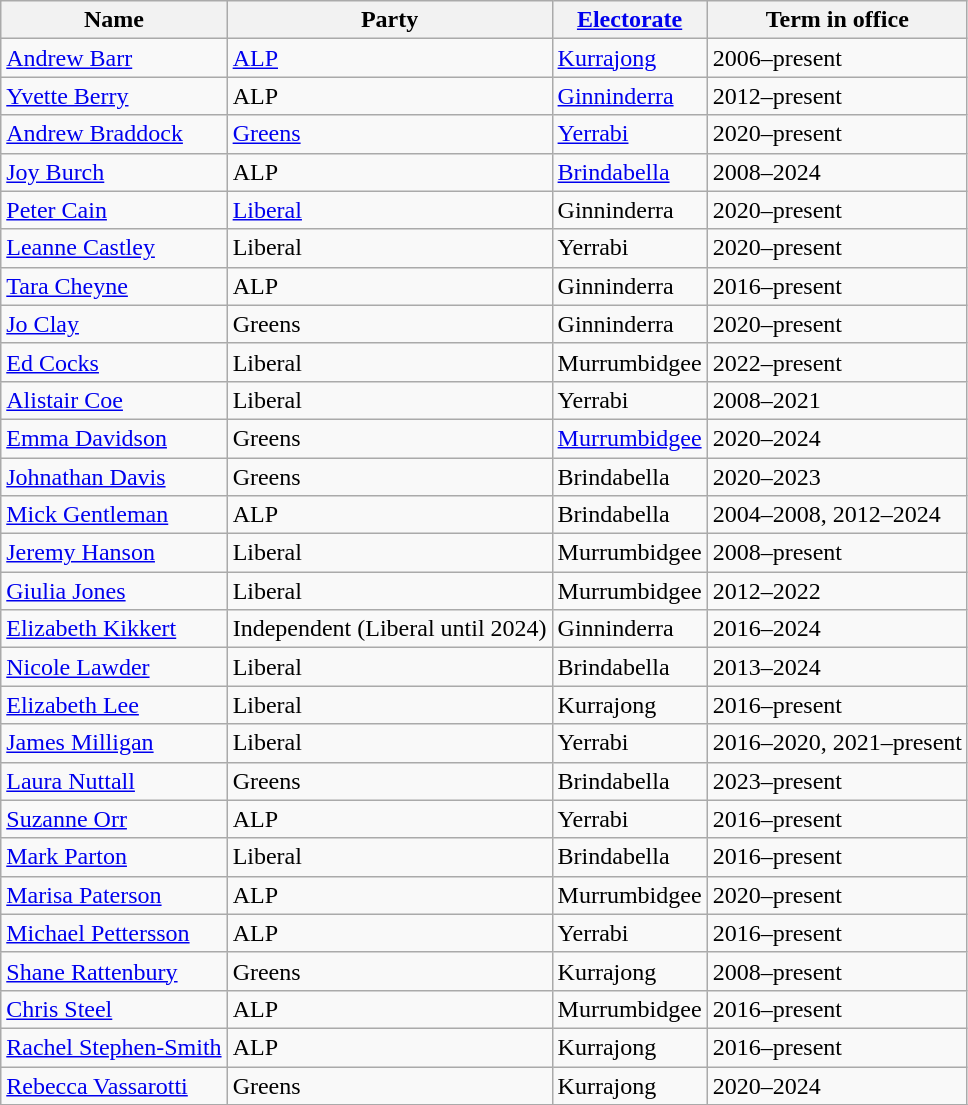<table class="wikitable sortable">
<tr>
<th>Name</th>
<th>Party</th>
<th><a href='#'>Electorate</a></th>
<th>Term in office</th>
</tr>
<tr>
<td><a href='#'>Andrew Barr</a></td>
<td><a href='#'>ALP</a></td>
<td><a href='#'>Kurrajong</a></td>
<td>2006–present</td>
</tr>
<tr>
<td><a href='#'>Yvette Berry</a></td>
<td>ALP</td>
<td><a href='#'>Ginninderra</a></td>
<td>2012–present</td>
</tr>
<tr>
<td><a href='#'>Andrew Braddock</a></td>
<td><a href='#'>Greens</a></td>
<td><a href='#'>Yerrabi</a></td>
<td>2020–present</td>
</tr>
<tr>
<td><a href='#'>Joy Burch</a></td>
<td>ALP</td>
<td><a href='#'>Brindabella</a></td>
<td>2008–2024</td>
</tr>
<tr>
<td><a href='#'>Peter Cain</a></td>
<td><a href='#'>Liberal</a></td>
<td>Ginninderra</td>
<td>2020–present</td>
</tr>
<tr>
<td><a href='#'>Leanne Castley</a></td>
<td>Liberal</td>
<td>Yerrabi</td>
<td>2020–present</td>
</tr>
<tr>
<td><a href='#'>Tara Cheyne</a></td>
<td>ALP</td>
<td>Ginninderra</td>
<td>2016–present</td>
</tr>
<tr>
<td><a href='#'>Jo Clay</a></td>
<td>Greens</td>
<td>Ginninderra</td>
<td>2020–present</td>
</tr>
<tr>
<td><a href='#'>Ed Cocks</a> </td>
<td>Liberal</td>
<td>Murrumbidgee</td>
<td>2022–present</td>
</tr>
<tr>
<td><a href='#'>Alistair Coe</a> </td>
<td>Liberal</td>
<td>Yerrabi</td>
<td>2008–2021</td>
</tr>
<tr>
<td><a href='#'>Emma Davidson</a></td>
<td>Greens</td>
<td><a href='#'>Murrumbidgee</a></td>
<td>2020–2024</td>
</tr>
<tr>
<td><a href='#'>Johnathan Davis</a> </td>
<td>Greens</td>
<td>Brindabella</td>
<td>2020–2023</td>
</tr>
<tr>
<td><a href='#'>Mick Gentleman</a></td>
<td>ALP</td>
<td>Brindabella</td>
<td>2004–2008, 2012–2024</td>
</tr>
<tr>
<td><a href='#'>Jeremy Hanson</a></td>
<td>Liberal</td>
<td>Murrumbidgee</td>
<td>2008–present</td>
</tr>
<tr>
<td><a href='#'>Giulia Jones</a> </td>
<td>Liberal</td>
<td>Murrumbidgee</td>
<td>2012–2022</td>
</tr>
<tr>
<td><a href='#'>Elizabeth Kikkert</a></td>
<td>Independent (Liberal until 2024)</td>
<td>Ginninderra</td>
<td>2016–2024</td>
</tr>
<tr>
<td><a href='#'>Nicole Lawder</a></td>
<td>Liberal</td>
<td>Brindabella</td>
<td>2013–2024</td>
</tr>
<tr>
<td><a href='#'>Elizabeth Lee</a></td>
<td>Liberal</td>
<td>Kurrajong</td>
<td>2016–present</td>
</tr>
<tr>
<td><a href='#'>James Milligan</a> </td>
<td>Liberal</td>
<td>Yerrabi</td>
<td>2016–2020, 2021–present</td>
</tr>
<tr>
<td><a href='#'>Laura Nuttall</a> </td>
<td>Greens</td>
<td>Brindabella</td>
<td>2023–present</td>
</tr>
<tr>
<td><a href='#'>Suzanne Orr</a></td>
<td>ALP</td>
<td>Yerrabi</td>
<td>2016–present</td>
</tr>
<tr>
<td><a href='#'>Mark Parton</a></td>
<td>Liberal</td>
<td>Brindabella</td>
<td>2016–present</td>
</tr>
<tr>
<td><a href='#'>Marisa Paterson</a></td>
<td>ALP</td>
<td>Murrumbidgee</td>
<td>2020–present</td>
</tr>
<tr>
<td><a href='#'>Michael Pettersson</a></td>
<td>ALP</td>
<td>Yerrabi</td>
<td>2016–present</td>
</tr>
<tr>
<td><a href='#'>Shane Rattenbury</a></td>
<td>Greens</td>
<td>Kurrajong</td>
<td>2008–present</td>
</tr>
<tr>
<td><a href='#'>Chris Steel</a></td>
<td>ALP</td>
<td>Murrumbidgee</td>
<td>2016–present</td>
</tr>
<tr>
<td><a href='#'>Rachel Stephen-Smith</a></td>
<td>ALP</td>
<td>Kurrajong</td>
<td>2016–present</td>
</tr>
<tr>
<td><a href='#'>Rebecca Vassarotti</a></td>
<td>Greens</td>
<td>Kurrajong</td>
<td>2020–2024</td>
</tr>
<tr>
</tr>
</table>
